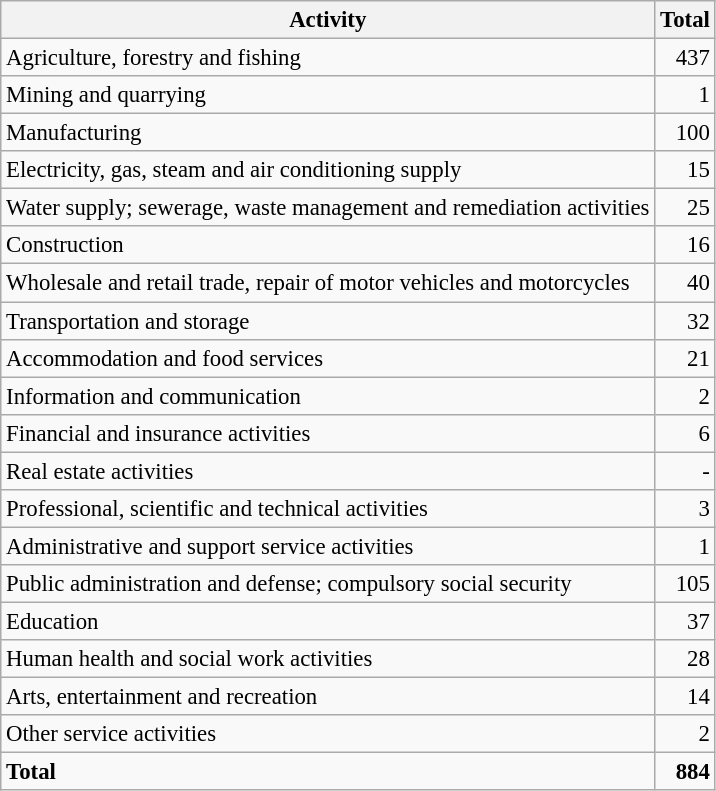<table class="wikitable sortable" style="font-size:95%;">
<tr>
<th>Activity</th>
<th>Total</th>
</tr>
<tr>
<td>Agriculture, forestry and fishing</td>
<td align="right">437</td>
</tr>
<tr>
<td>Mining and quarrying</td>
<td align="right">1</td>
</tr>
<tr>
<td>Manufacturing</td>
<td align="right">100</td>
</tr>
<tr>
<td>Electricity, gas, steam and air conditioning supply</td>
<td align="right">15</td>
</tr>
<tr>
<td>Water supply; sewerage, waste management and remediation activities</td>
<td align="right">25</td>
</tr>
<tr>
<td>Construction</td>
<td align="right">16</td>
</tr>
<tr>
<td>Wholesale and retail trade, repair of motor vehicles and motorcycles</td>
<td align="right">40</td>
</tr>
<tr>
<td>Transportation and storage</td>
<td align="right">32</td>
</tr>
<tr>
<td>Accommodation and food services</td>
<td align="right">21</td>
</tr>
<tr>
<td>Information and communication</td>
<td align="right">2</td>
</tr>
<tr>
<td>Financial and insurance activities</td>
<td align="right">6</td>
</tr>
<tr>
<td>Real estate activities</td>
<td align="right">-</td>
</tr>
<tr>
<td>Professional, scientific and technical activities</td>
<td align="right">3</td>
</tr>
<tr>
<td>Administrative and support service activities</td>
<td align="right">1</td>
</tr>
<tr>
<td>Public administration and defense; compulsory social security</td>
<td align="right">105</td>
</tr>
<tr>
<td>Education</td>
<td align="right">37</td>
</tr>
<tr>
<td>Human health and social work activities</td>
<td align="right">28</td>
</tr>
<tr>
<td>Arts, entertainment and recreation</td>
<td align="right">14</td>
</tr>
<tr>
<td>Other service activities</td>
<td align="right">2</td>
</tr>
<tr class="sortbottom">
<td><strong>Total</strong></td>
<td align="right"><strong>884</strong></td>
</tr>
</table>
